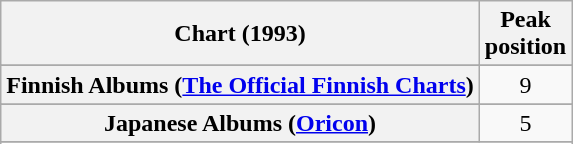<table class="wikitable sortable plainrowheaders">
<tr>
<th>Chart (1993)</th>
<th>Peak<br>position</th>
</tr>
<tr>
</tr>
<tr>
</tr>
<tr>
<th scope="row">Finnish Albums (<a href='#'>The Official Finnish Charts</a>)</th>
<td align="center">9</td>
</tr>
<tr>
</tr>
<tr>
<th scope="row">Japanese Albums (<a href='#'>Oricon</a>)</th>
<td align="center">5</td>
</tr>
<tr>
</tr>
<tr>
</tr>
<tr>
</tr>
<tr>
</tr>
<tr>
</tr>
</table>
